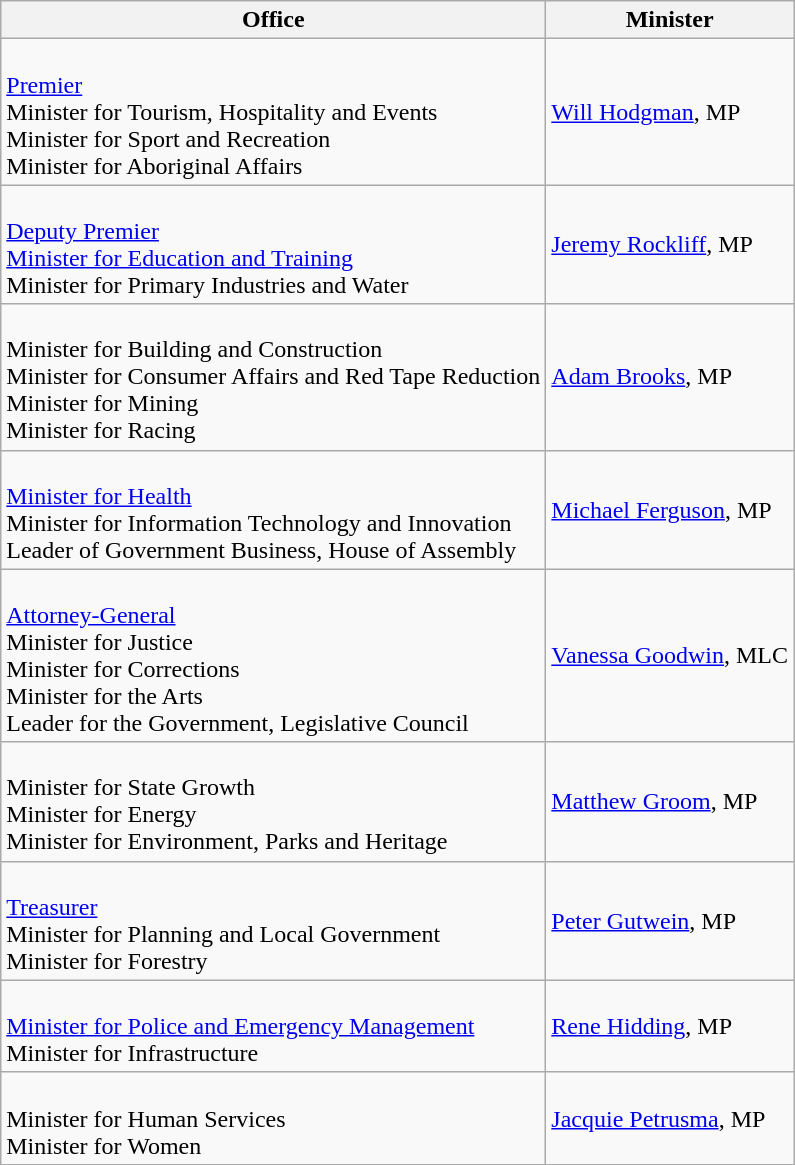<table class="wikitable">
<tr>
<th>Office</th>
<th>Minister</th>
</tr>
<tr>
<td><br><a href='#'>Premier</a><br>
Minister for Tourism, Hospitality and Events<br>
Minister for Sport and Recreation<br>
Minister for Aboriginal Affairs</td>
<td><a href='#'>Will Hodgman</a>, MP</td>
</tr>
<tr>
<td><br><a href='#'>Deputy Premier</a><br>
<a href='#'>Minister for Education and Training</a><br>
Minister for Primary Industries and Water<br></td>
<td><a href='#'>Jeremy Rockliff</a>, MP</td>
</tr>
<tr>
<td><br>Minister for Building and Construction<br>
Minister for Consumer Affairs and Red Tape Reduction<br>
Minister for Mining<br>
Minister for Racing</td>
<td><a href='#'>Adam Brooks</a>, MP</td>
</tr>
<tr>
<td><br><a href='#'>Minister for Health</a><br>
Minister for Information Technology and Innovation<br>
Leader of Government Business, House of Assembly<br></td>
<td><a href='#'>Michael Ferguson</a>, MP</td>
</tr>
<tr>
<td><br><a href='#'>Attorney-General</a><br>
Minister for Justice<br>
Minister for Corrections<br>
Minister for the Arts<br>
Leader for the Government, Legislative Council</td>
<td><a href='#'>Vanessa Goodwin</a>, MLC</td>
</tr>
<tr>
<td><br>Minister for State Growth<br>
Minister for Energy<br>
Minister for Environment, Parks and Heritage</td>
<td><a href='#'>Matthew Groom</a>, MP</td>
</tr>
<tr>
<td><br><a href='#'>Treasurer</a><br>
Minister for Planning and Local Government<br>
Minister for Forestry</td>
<td><a href='#'>Peter Gutwein</a>, MP</td>
</tr>
<tr>
<td><br><a href='#'>Minister for Police and Emergency Management</a><br>
Minister for Infrastructure</td>
<td><a href='#'>Rene Hidding</a>, MP</td>
</tr>
<tr>
<td><br>Minister for Human Services<br>
Minister for Women</td>
<td><a href='#'>Jacquie Petrusma</a>, MP</td>
</tr>
</table>
